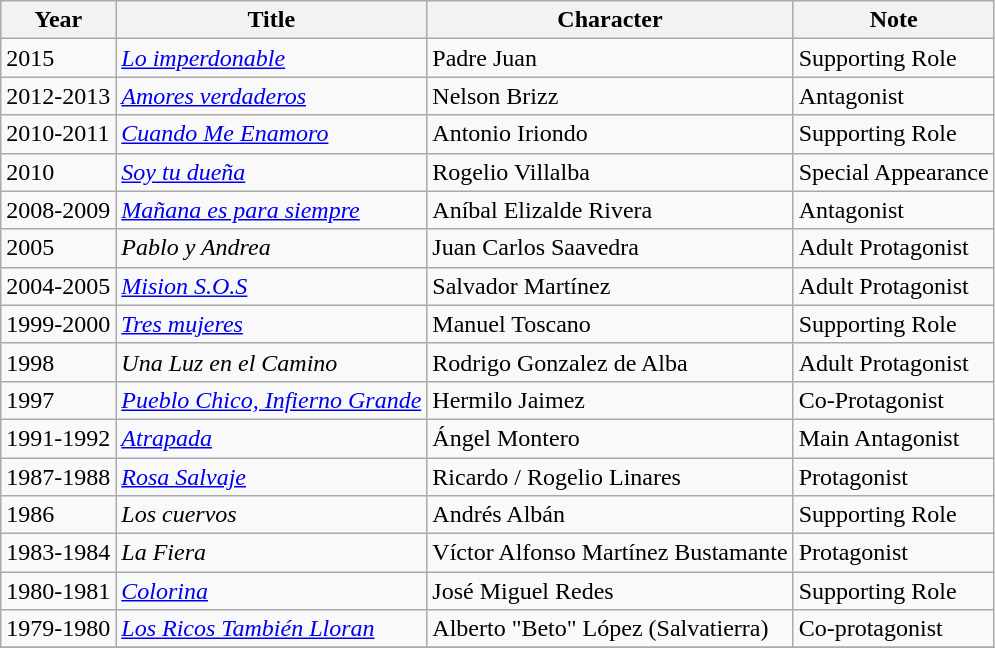<table class="wikitable">
<tr>
<th>Year</th>
<th>Title</th>
<th>Character</th>
<th>Note</th>
</tr>
<tr>
<td>2015</td>
<td><em><a href='#'>Lo imperdonable</a></em></td>
<td>Padre Juan</td>
<td>Supporting Role</td>
</tr>
<tr>
<td>2012-2013</td>
<td><em><a href='#'>Amores verdaderos</a></em></td>
<td>Nelson Brizz</td>
<td>Antagonist</td>
</tr>
<tr>
<td>2010-2011</td>
<td><em><a href='#'>Cuando Me Enamoro </a></em></td>
<td>Antonio Iriondo</td>
<td>Supporting Role</td>
</tr>
<tr>
<td>2010</td>
<td><em><a href='#'>Soy tu dueña</a></em></td>
<td>Rogelio Villalba</td>
<td>Special Appearance</td>
</tr>
<tr>
<td>2008-2009</td>
<td><em><a href='#'>Mañana es para siempre</a></em></td>
<td>Aníbal Elizalde Rivera</td>
<td>Antagonist</td>
</tr>
<tr>
<td>2005</td>
<td><em>Pablo y Andrea</em></td>
<td>Juan Carlos Saavedra</td>
<td>Adult Protagonist</td>
</tr>
<tr>
<td>2004-2005</td>
<td><em><a href='#'>Mision S.O.S</a></em></td>
<td>Salvador Martínez</td>
<td>Adult Protagonist</td>
</tr>
<tr>
<td>1999-2000</td>
<td><em><a href='#'>Tres mujeres</a></em></td>
<td>Manuel Toscano</td>
<td>Supporting Role</td>
</tr>
<tr>
<td>1998</td>
<td><em>Una Luz en el Camino</em></td>
<td>Rodrigo Gonzalez de Alba</td>
<td>Adult Protagonist</td>
</tr>
<tr>
<td>1997</td>
<td><em><a href='#'>Pueblo Chico, Infierno Grande</a></em></td>
<td>Hermilo Jaimez</td>
<td>Co-Protagonist</td>
</tr>
<tr>
<td>1991-1992</td>
<td><em><a href='#'>Atrapada</a></em></td>
<td>Ángel Montero</td>
<td>Main Antagonist</td>
</tr>
<tr>
<td>1987-1988</td>
<td><em><a href='#'>Rosa Salvaje</a></em></td>
<td>Ricardo / Rogelio Linares</td>
<td>Protagonist</td>
</tr>
<tr>
<td>1986</td>
<td><em>Los cuervos</em></td>
<td>Andrés Albán</td>
<td>Supporting Role</td>
</tr>
<tr>
<td>1983-1984</td>
<td><em>La Fiera</em></td>
<td>Víctor Alfonso Martínez Bustamante</td>
<td>Protagonist</td>
</tr>
<tr>
<td>1980-1981</td>
<td><em><a href='#'>Colorina</a></em></td>
<td>José Miguel Redes</td>
<td>Supporting Role</td>
</tr>
<tr>
<td>1979-1980</td>
<td><em><a href='#'>Los Ricos También Lloran</a></em></td>
<td>Alberto "Beto" López (Salvatierra)</td>
<td>Co-protagonist</td>
</tr>
<tr>
</tr>
</table>
